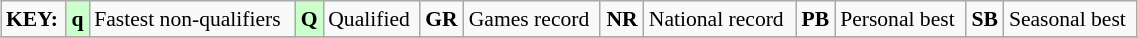<table class="wikitable" style="margin:0.5em auto; font-size:90%;position:relative;" width=60%>
<tr>
<td><strong>KEY:</strong></td>
<td bgcolor=ccffcc align=center><strong>q</strong></td>
<td>Fastest non-qualifiers</td>
<td bgcolor=ccffcc align=center><strong>Q</strong></td>
<td>Qualified</td>
<td align=center><strong>GR</strong></td>
<td>Games record</td>
<td align=center><strong>NR</strong></td>
<td>National record</td>
<td align=center><strong>PB</strong></td>
<td>Personal best</td>
<td align=center><strong>SB</strong></td>
<td>Seasonal best</td>
</tr>
<tr>
</tr>
</table>
